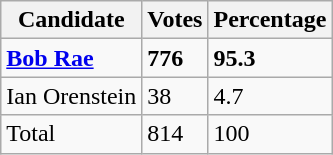<table class="wikitable">
<tr>
<th>Candidate</th>
<th>Votes</th>
<th>Percentage</th>
</tr>
<tr>
<td><strong><a href='#'>Bob Rae</a></strong></td>
<td><strong>776</strong></td>
<td><strong>95.3</strong></td>
</tr>
<tr>
<td>Ian Orenstein</td>
<td>38</td>
<td>4.7</td>
</tr>
<tr>
<td>Total</td>
<td>814</td>
<td>100</td>
</tr>
</table>
